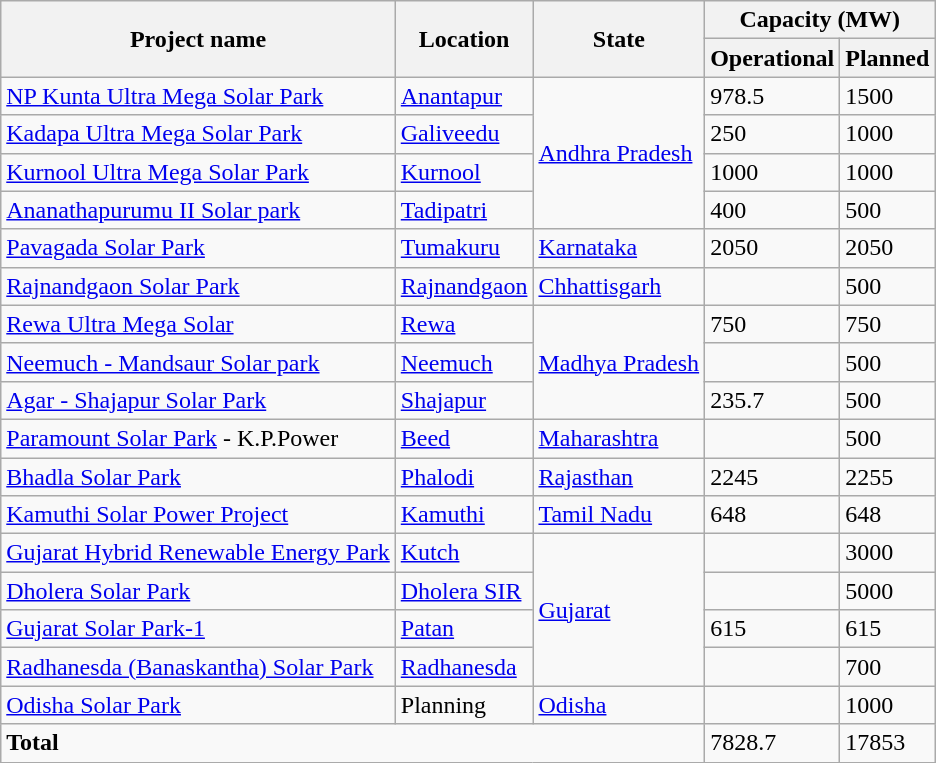<table class="wikitable sortable">
<tr>
<th rowspan="2">Project name</th>
<th rowspan="2">Location</th>
<th rowspan="2">State</th>
<th colspan="2">Capacity (MW)</th>
</tr>
<tr>
<th>Operational</th>
<th>Planned</th>
</tr>
<tr>
<td><a href='#'>NP Kunta Ultra Mega Solar Park</a></td>
<td><a href='#'>Anantapur</a></td>
<td rowspan="4"><a href='#'>Andhra Pradesh</a></td>
<td>978.5</td>
<td>1500</td>
</tr>
<tr>
<td><a href='#'>Kadapa Ultra Mega Solar Park</a></td>
<td><a href='#'>Galiveedu</a></td>
<td>250</td>
<td>1000</td>
</tr>
<tr>
<td><a href='#'>Kurnool Ultra Mega Solar Park</a></td>
<td><a href='#'>Kurnool</a></td>
<td>1000</td>
<td>1000</td>
</tr>
<tr>
<td><a href='#'>Ananathapurumu II Solar park</a></td>
<td><a href='#'>Tadipatri</a></td>
<td>400</td>
<td>500</td>
</tr>
<tr>
<td><a href='#'>Pavagada Solar Park</a></td>
<td><a href='#'>Tumakuru</a></td>
<td><a href='#'>Karnataka</a></td>
<td>2050</td>
<td>2050</td>
</tr>
<tr>
<td><a href='#'>Rajnandgaon Solar Park</a></td>
<td><a href='#'>Rajnandgaon</a></td>
<td><a href='#'>Chhattisgarh</a></td>
<td></td>
<td>500</td>
</tr>
<tr>
<td><a href='#'>Rewa Ultra Mega Solar</a></td>
<td><a href='#'>Rewa</a></td>
<td rowspan="3"><a href='#'>Madhya Pradesh</a></td>
<td>750</td>
<td>750</td>
</tr>
<tr>
<td><a href='#'>Neemuch - Mandsaur Solar park</a></td>
<td><a href='#'>Neemuch</a></td>
<td></td>
<td>500</td>
</tr>
<tr>
<td><a href='#'>Agar - Shajapur Solar Park</a></td>
<td><a href='#'>Shajapur</a></td>
<td>235.7</td>
<td>500</td>
</tr>
<tr>
<td><a href='#'>Paramount Solar Park</a> - K.P.Power</td>
<td><a href='#'>Beed</a></td>
<td><a href='#'>Maharashtra</a></td>
<td></td>
<td>500</td>
</tr>
<tr>
<td><a href='#'>Bhadla Solar Park</a></td>
<td><a href='#'>Phalodi</a></td>
<td><a href='#'>Rajasthan</a></td>
<td>2245</td>
<td>2255</td>
</tr>
<tr>
<td><a href='#'>Kamuthi Solar Power Project</a></td>
<td><a href='#'>Kamuthi</a></td>
<td><a href='#'>Tamil Nadu</a></td>
<td>648</td>
<td>648</td>
</tr>
<tr>
<td><a href='#'>Gujarat Hybrid Renewable Energy Park</a></td>
<td><a href='#'>Kutch</a></td>
<td rowspan="4"><a href='#'>Gujarat</a></td>
<td></td>
<td>3000</td>
</tr>
<tr>
<td><a href='#'>Dholera Solar Park</a></td>
<td><a href='#'>Dholera SIR</a></td>
<td></td>
<td>5000</td>
</tr>
<tr>
<td><a href='#'>Gujarat Solar Park-1</a></td>
<td><a href='#'>Patan</a></td>
<td>615</td>
<td>615</td>
</tr>
<tr>
<td><a href='#'>Radhanesda (Banaskantha) Solar Park</a></td>
<td><a href='#'>Radhanesda</a></td>
<td></td>
<td>700</td>
</tr>
<tr>
<td><a href='#'>Odisha Solar Park</a></td>
<td>Planning</td>
<td><a href='#'>Odisha</a></td>
<td></td>
<td>1000</td>
</tr>
<tr>
<td colspan="3"><strong>Total</strong></td>
<td>7828.7</td>
<td>17853</td>
</tr>
</table>
